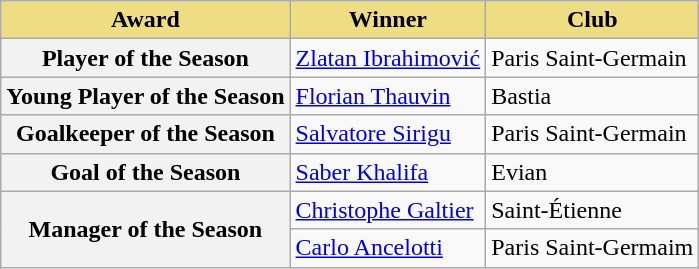<table class="wikitable">
<tr>
<th style="background-color: #eedd82">Award</th>
<th style="background-color: #eedd82">Winner</th>
<th style="background-color: #eedd82">Club</th>
</tr>
<tr>
<th>Player of the Season</th>
<td> <a href='#'>Zlatan Ibrahimović</a></td>
<td>Paris Saint-Germain</td>
</tr>
<tr>
<th>Young Player of the Season</th>
<td> <a href='#'>Florian Thauvin</a></td>
<td>Bastia</td>
</tr>
<tr>
<th>Goalkeeper of the Season</th>
<td> <a href='#'>Salvatore Sirigu</a></td>
<td>Paris Saint-Germain</td>
</tr>
<tr>
<th>Goal of the Season</th>
<td> <a href='#'>Saber Khalifa</a></td>
<td>Evian</td>
</tr>
<tr>
<th rowspan="2">Manager of the Season</th>
<td> <a href='#'>Christophe Galtier</a></td>
<td>Saint-Étienne</td>
</tr>
<tr>
<td> <a href='#'>Carlo Ancelotti</a></td>
<td>Paris Saint-Germaim</td>
</tr>
</table>
